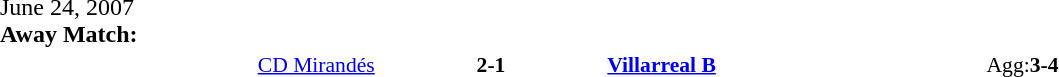<table width=100% cellspacing=1>
<tr>
<th width=20%></th>
<th width=12%></th>
<th width=20%></th>
<th></th>
</tr>
<tr>
<td>June 24, 2007<br><strong>Away Match:</strong></td>
</tr>
<tr style=font-size:90%>
<td align=right><a href='#'>CD Mirandés</a></td>
<td align=center><strong>2-1</strong></td>
<td><strong><a href='#'>Villarreal B</a></strong></td>
<td>Agg:<strong>3-4</strong></td>
</tr>
</table>
